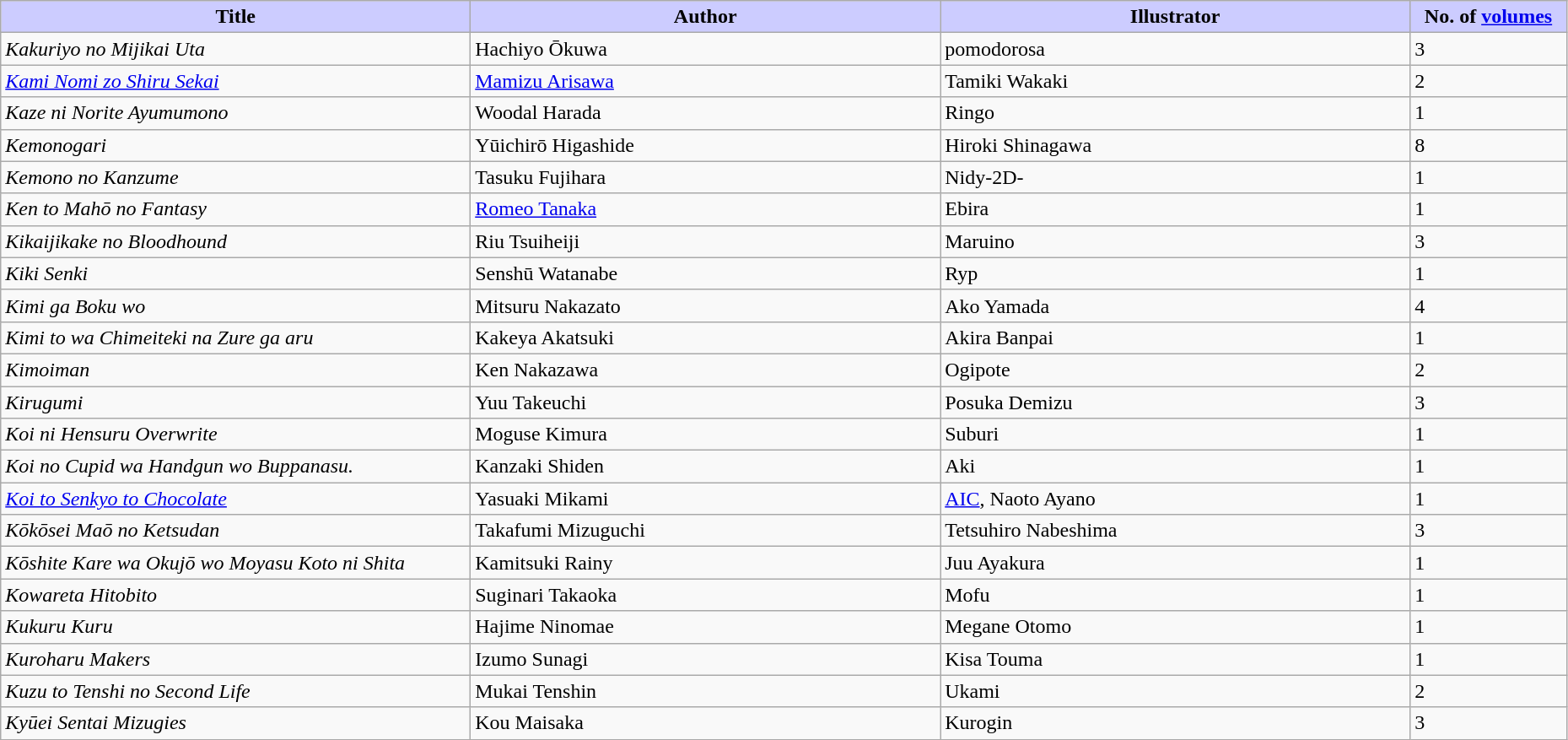<table class="wikitable" style="width: 98%;">
<tr>
<th width=30% style="background:#ccf;">Title</th>
<th width=30% style="background:#ccf;">Author</th>
<th width=30% style="background:#ccf;">Illustrator</th>
<th width=10% style="background:#ccf;">No. of <a href='#'>volumes</a></th>
</tr>
<tr>
<td><em>Kakuriyo no Mijikai Uta</em></td>
<td>Hachiyo Ōkuwa</td>
<td>pomodorosa</td>
<td>3</td>
</tr>
<tr>
<td><em><a href='#'>Kami Nomi zo Shiru Sekai</a></em></td>
<td><a href='#'>Mamizu Arisawa</a></td>
<td>Tamiki Wakaki</td>
<td>2</td>
</tr>
<tr>
<td><em>Kaze ni Norite Ayumumono</em></td>
<td>Woodal Harada</td>
<td>Ringo</td>
<td>1</td>
</tr>
<tr>
<td><em>Kemonogari</em></td>
<td>Yūichirō Higashide</td>
<td>Hiroki Shinagawa</td>
<td>8</td>
</tr>
<tr>
<td><em>Kemono no Kanzume</em></td>
<td>Tasuku Fujihara</td>
<td>Nidy-2D-</td>
<td>1</td>
</tr>
<tr>
<td><em>Ken to Mahō no Fantasy</em></td>
<td><a href='#'>Romeo Tanaka</a></td>
<td>Ebira</td>
<td>1</td>
</tr>
<tr>
<td><em>Kikaijikake no Bloodhound</em></td>
<td>Riu Tsuiheiji</td>
<td>Maruino</td>
<td>3</td>
</tr>
<tr>
<td><em>Kiki Senki</em></td>
<td>Senshū Watanabe</td>
<td>Ryp</td>
<td>1</td>
</tr>
<tr>
<td><em>Kimi ga Boku wo</em></td>
<td>Mitsuru Nakazato</td>
<td>Ako Yamada</td>
<td>4</td>
</tr>
<tr>
<td><em>Kimi to wa Chimeiteki na Zure ga aru</em></td>
<td>Kakeya Akatsuki</td>
<td>Akira Banpai</td>
<td>1</td>
</tr>
<tr>
<td><em>Kimoiman</em></td>
<td>Ken Nakazawa</td>
<td>Ogipote</td>
<td>2</td>
</tr>
<tr>
<td><em>Kirugumi</em></td>
<td>Yuu Takeuchi</td>
<td>Posuka Demizu</td>
<td>3</td>
</tr>
<tr>
<td><em>Koi ni Hensuru Overwrite</em></td>
<td>Moguse Kimura</td>
<td>Suburi</td>
<td>1</td>
</tr>
<tr>
<td><em>Koi no Cupid wa Handgun wo Buppanasu.</em></td>
<td>Kanzaki Shiden</td>
<td>Aki</td>
<td>1</td>
</tr>
<tr>
<td><em><a href='#'>Koi to Senkyo to Chocolate</a></em></td>
<td>Yasuaki Mikami</td>
<td><a href='#'>AIC</a>, Naoto Ayano</td>
<td>1</td>
</tr>
<tr>
<td><em>Kōkōsei Maō no Ketsudan</em></td>
<td>Takafumi Mizuguchi</td>
<td>Tetsuhiro Nabeshima</td>
<td>3</td>
</tr>
<tr>
<td><em>Kōshite Kare wa Okujō wo Moyasu Koto ni Shita</em></td>
<td>Kamitsuki Rainy</td>
<td>Juu Ayakura</td>
<td>1</td>
</tr>
<tr>
<td><em>Kowareta Hitobito</em></td>
<td>Suginari Takaoka</td>
<td>Mofu</td>
<td>1</td>
</tr>
<tr>
<td><em>Kukuru Kuru</em></td>
<td>Hajime Ninomae</td>
<td>Megane Otomo</td>
<td>1</td>
</tr>
<tr>
<td><em>Kuroharu Makers</em></td>
<td>Izumo Sunagi</td>
<td>Kisa Touma</td>
<td>1</td>
</tr>
<tr>
<td><em>Kuzu to Tenshi no Second Life</em></td>
<td>Mukai Tenshin</td>
<td>Ukami</td>
<td>2</td>
</tr>
<tr>
<td><em>Kyūei Sentai Mizugies</em></td>
<td>Kou Maisaka</td>
<td>Kurogin</td>
<td>3</td>
</tr>
</table>
